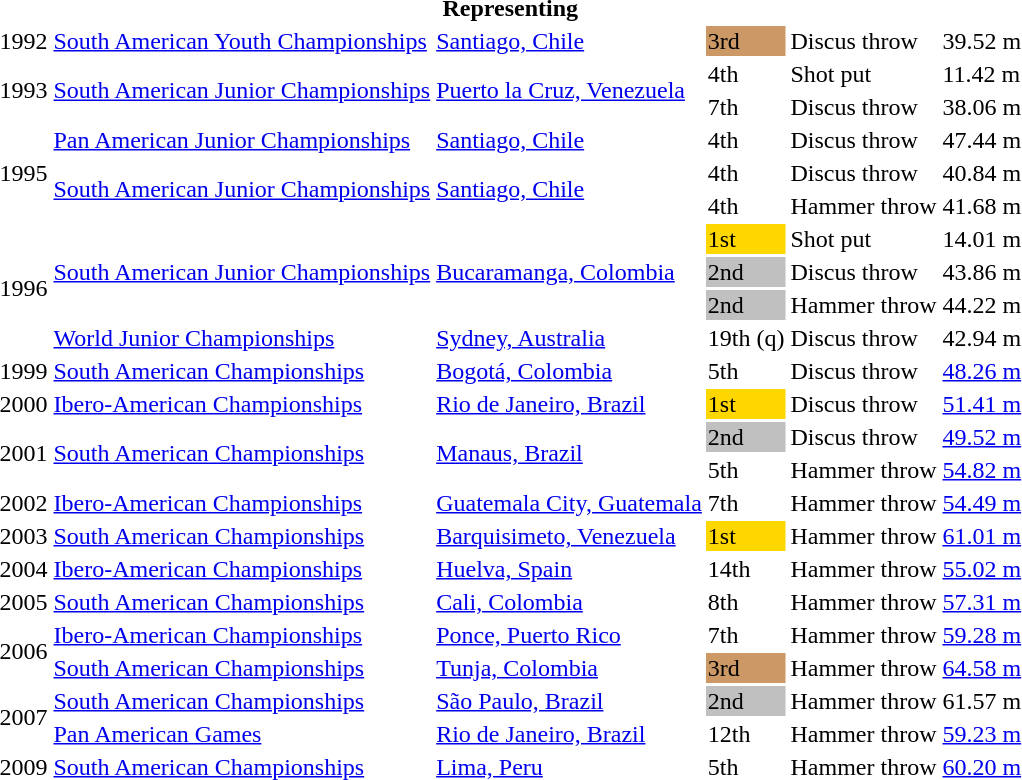<table>
<tr>
<th colspan="6">Representing </th>
</tr>
<tr>
<td>1992</td>
<td><a href='#'>South American Youth Championships</a></td>
<td><a href='#'>Santiago, Chile</a></td>
<td bgcolor=cc9966>3rd</td>
<td>Discus throw</td>
<td>39.52 m</td>
</tr>
<tr>
<td rowspan=2>1993</td>
<td rowspan=2><a href='#'>South American Junior Championships</a></td>
<td rowspan=2><a href='#'>Puerto la Cruz, Venezuela</a></td>
<td>4th</td>
<td>Shot put</td>
<td>11.42 m</td>
</tr>
<tr>
<td>7th</td>
<td>Discus throw</td>
<td>38.06 m</td>
</tr>
<tr>
<td rowspan=3>1995</td>
<td><a href='#'>Pan American Junior Championships</a></td>
<td><a href='#'>Santiago, Chile</a></td>
<td>4th</td>
<td>Discus throw</td>
<td>47.44 m</td>
</tr>
<tr>
<td rowspan=2><a href='#'>South American Junior Championships</a></td>
<td rowspan=2><a href='#'>Santiago, Chile</a></td>
<td>4th</td>
<td>Discus throw</td>
<td>40.84 m</td>
</tr>
<tr>
<td>4th</td>
<td>Hammer throw</td>
<td>41.68 m</td>
</tr>
<tr>
<td rowspan=4>1996</td>
<td rowspan=3><a href='#'>South American Junior Championships</a></td>
<td rowspan=3><a href='#'>Bucaramanga, Colombia</a></td>
<td bgcolor=gold>1st</td>
<td>Shot put</td>
<td>14.01 m</td>
</tr>
<tr>
<td bgcolor=silver>2nd</td>
<td>Discus throw</td>
<td>43.86 m</td>
</tr>
<tr>
<td bgcolor=silver>2nd</td>
<td>Hammer throw</td>
<td>44.22 m</td>
</tr>
<tr>
<td><a href='#'>World Junior Championships</a></td>
<td><a href='#'>Sydney, Australia</a></td>
<td>19th (q)</td>
<td>Discus throw</td>
<td>42.94 m</td>
</tr>
<tr>
<td>1999</td>
<td><a href='#'>South American Championships</a></td>
<td><a href='#'>Bogotá, Colombia</a></td>
<td>5th</td>
<td>Discus throw</td>
<td><a href='#'>48.26 m</a></td>
</tr>
<tr>
<td>2000</td>
<td><a href='#'>Ibero-American Championships</a></td>
<td><a href='#'>Rio de Janeiro, Brazil</a></td>
<td bgcolor=gold>1st</td>
<td>Discus throw</td>
<td><a href='#'>51.41 m</a></td>
</tr>
<tr>
<td rowspan=2>2001</td>
<td rowspan=2><a href='#'>South American Championships</a></td>
<td rowspan=2><a href='#'>Manaus, Brazil</a></td>
<td bgcolor=silver>2nd</td>
<td>Discus throw</td>
<td><a href='#'>49.52 m</a></td>
</tr>
<tr>
<td>5th</td>
<td>Hammer throw</td>
<td><a href='#'>54.82 m</a></td>
</tr>
<tr>
<td>2002</td>
<td><a href='#'>Ibero-American Championships</a></td>
<td><a href='#'>Guatemala City, Guatemala</a></td>
<td>7th</td>
<td>Hammer throw</td>
<td><a href='#'>54.49 m</a></td>
</tr>
<tr>
<td>2003</td>
<td><a href='#'>South American Championships</a></td>
<td><a href='#'>Barquisimeto, Venezuela</a></td>
<td bgcolor=gold>1st</td>
<td>Hammer throw</td>
<td><a href='#'>61.01 m</a></td>
</tr>
<tr>
<td>2004</td>
<td><a href='#'>Ibero-American Championships</a></td>
<td><a href='#'>Huelva, Spain</a></td>
<td>14th</td>
<td>Hammer throw</td>
<td><a href='#'>55.02 m</a></td>
</tr>
<tr>
<td>2005</td>
<td><a href='#'>South American Championships</a></td>
<td><a href='#'>Cali, Colombia</a></td>
<td>8th</td>
<td>Hammer throw</td>
<td><a href='#'>57.31 m</a></td>
</tr>
<tr>
<td rowspan=2>2006</td>
<td><a href='#'>Ibero-American Championships</a></td>
<td><a href='#'>Ponce, Puerto Rico</a></td>
<td>7th</td>
<td>Hammer throw</td>
<td><a href='#'>59.28 m</a></td>
</tr>
<tr>
<td><a href='#'>South American Championships</a></td>
<td><a href='#'>Tunja, Colombia</a></td>
<td bgcolor=cc9966>3rd</td>
<td>Hammer throw</td>
<td><a href='#'>64.58 m</a></td>
</tr>
<tr>
<td rowspan=2>2007</td>
<td><a href='#'>South American Championships</a></td>
<td><a href='#'>São Paulo, Brazil</a></td>
<td bgcolor=silver>2nd</td>
<td>Hammer throw</td>
<td>61.57 m</td>
</tr>
<tr>
<td><a href='#'>Pan American Games</a></td>
<td><a href='#'>Rio de Janeiro, Brazil</a></td>
<td>12th</td>
<td>Hammer throw</td>
<td><a href='#'>59.23 m</a></td>
</tr>
<tr>
<td>2009</td>
<td><a href='#'>South American Championships</a></td>
<td><a href='#'>Lima, Peru</a></td>
<td>5th</td>
<td>Hammer throw</td>
<td><a href='#'>60.20 m</a></td>
</tr>
</table>
